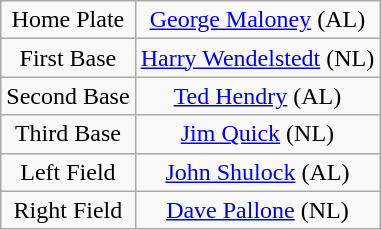<table class="wikitable" style="font-size: 100%; text-align:center;">
<tr>
<td>Home Plate</td>
<td><a href='#'>George Maloney</a> (AL)</td>
</tr>
<tr>
<td>First Base</td>
<td><a href='#'>Harry Wendelstedt</a> (NL)</td>
</tr>
<tr>
<td>Second Base</td>
<td><a href='#'>Ted Hendry</a> (AL)</td>
</tr>
<tr>
<td>Third Base</td>
<td><a href='#'>Jim Quick</a> (NL)</td>
</tr>
<tr>
<td>Left Field</td>
<td><a href='#'>John Shulock</a> (AL)</td>
</tr>
<tr>
<td>Right Field</td>
<td><a href='#'>Dave Pallone</a> (NL)</td>
</tr>
</table>
